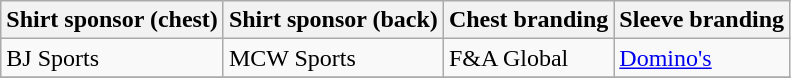<table class="wikitable">
<tr>
<th>Shirt sponsor (chest)</th>
<th>Shirt sponsor (back)</th>
<th>Chest branding</th>
<th>Sleeve branding</th>
</tr>
<tr>
<td>BJ Sports</td>
<td>MCW Sports</td>
<td>F&A Global</td>
<td><a href='#'>Domino's</a></td>
</tr>
<tr>
</tr>
</table>
